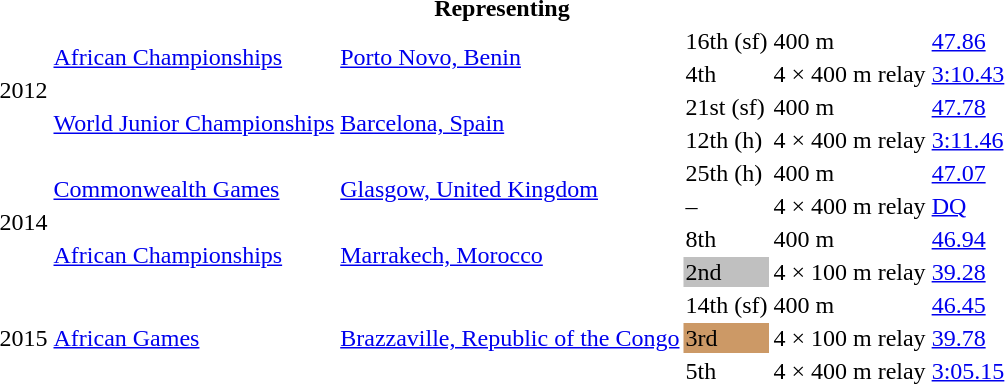<table>
<tr>
<th colspan="6">Representing </th>
</tr>
<tr>
<td rowspan=4>2012</td>
<td rowspan=2><a href='#'>African Championships</a></td>
<td rowspan=2><a href='#'>Porto Novo, Benin</a></td>
<td>16th (sf)</td>
<td>400 m</td>
<td><a href='#'>47.86</a></td>
</tr>
<tr>
<td>4th</td>
<td>4 × 400 m relay</td>
<td><a href='#'>3:10.43</a></td>
</tr>
<tr>
<td rowspan=2><a href='#'>World Junior Championships</a></td>
<td rowspan=2><a href='#'>Barcelona, Spain</a></td>
<td>21st (sf)</td>
<td>400 m</td>
<td><a href='#'>47.78</a></td>
</tr>
<tr>
<td>12th (h)</td>
<td>4 × 400 m relay</td>
<td><a href='#'>3:11.46</a></td>
</tr>
<tr>
<td rowspan=4>2014</td>
<td rowspan=2><a href='#'>Commonwealth Games</a></td>
<td rowspan=2><a href='#'>Glasgow, United Kingdom</a></td>
<td>25th (h)</td>
<td>400 m</td>
<td><a href='#'>47.07</a></td>
</tr>
<tr>
<td>–</td>
<td>4 × 400 m relay</td>
<td><a href='#'>DQ</a></td>
</tr>
<tr>
<td rowspan=2><a href='#'>African Championships</a></td>
<td rowspan=2><a href='#'>Marrakech, Morocco</a></td>
<td>8th</td>
<td>400 m</td>
<td><a href='#'>46.94</a></td>
</tr>
<tr>
<td bgcolor=silver>2nd</td>
<td>4 × 100 m relay</td>
<td><a href='#'>39.28</a></td>
</tr>
<tr>
<td rowspan=3>2015</td>
<td rowspan=3><a href='#'>African Games</a></td>
<td rowspan=3><a href='#'>Brazzaville, Republic of the Congo</a></td>
<td>14th (sf)</td>
<td>400 m</td>
<td><a href='#'>46.45</a></td>
</tr>
<tr>
<td bgcolor=cc9966>3rd</td>
<td>4 × 100 m relay</td>
<td><a href='#'>39.78</a></td>
</tr>
<tr>
<td>5th</td>
<td>4 × 400 m relay</td>
<td><a href='#'>3:05.15</a></td>
</tr>
</table>
